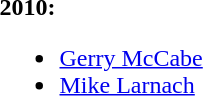<table>
<tr>
<td><strong>2010:</strong><br><ul><li> <a href='#'>Gerry McCabe</a></li><li> <a href='#'>Mike Larnach</a></li></ul></td>
</tr>
</table>
